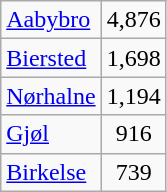<table class="wikitable" style="float:left; margin-right:1em">
<tr>
<td><a href='#'>Aabybro</a></td>
<td align="center">4,876</td>
</tr>
<tr>
<td><a href='#'>Biersted</a></td>
<td align="center">1,698</td>
</tr>
<tr>
<td><a href='#'>Nørhalne</a></td>
<td align="center">1,194</td>
</tr>
<tr>
<td><a href='#'>Gjøl</a></td>
<td align="center">916</td>
</tr>
<tr>
<td><a href='#'>Birkelse</a></td>
<td align="center">739</td>
</tr>
</table>
